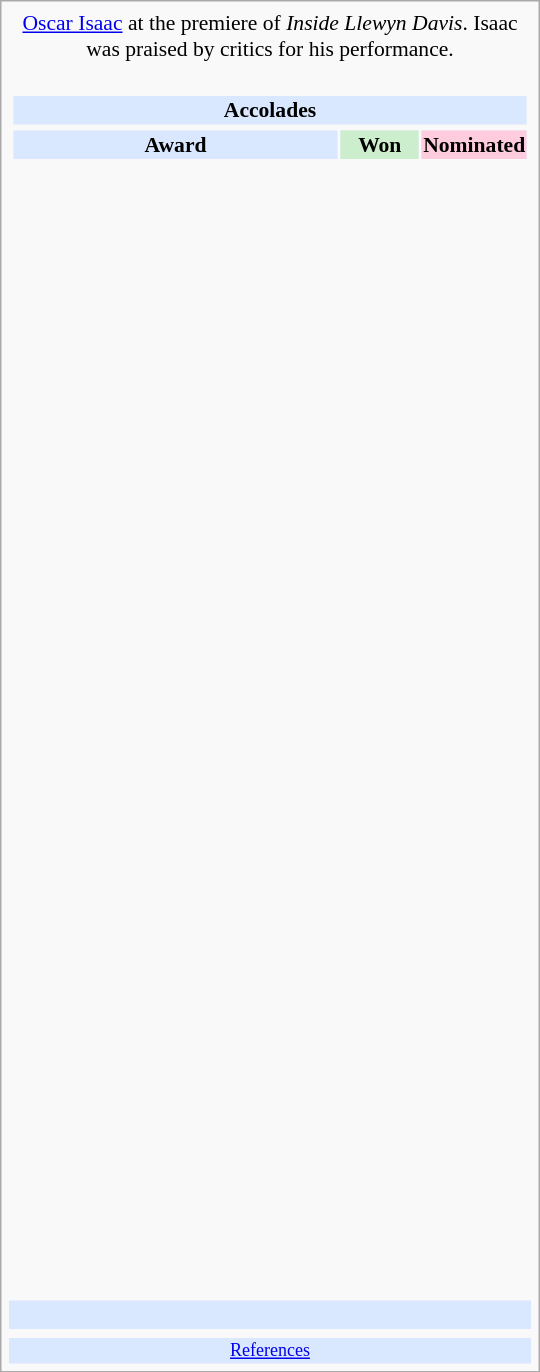<table class="infobox" style="width: 25em; text-align: left; font-size: 90%; vertical-align: middle;">
<tr>
<td colspan="3" style="text-align:center;"> <a href='#'>Oscar Isaac</a> at the premiere of <em>Inside Llewyn Davis</em>. Isaac was praised by critics for his performance.</td>
</tr>
<tr>
<td colspan=3><br><table class="collapsible collapsed" width=100%>
<tr>
<th colspan=3 style="background-color: #D9E8FF; text-align: center;">Accolades</th>
</tr>
<tr>
</tr>
<tr style="background:#d9e8ff; text-align:center;">
<td style="text-align:center;"><strong>Award</strong></td>
<td style="text-align:center; background:#cec; text-size:0.9em; width:50px;"><strong>Won</strong></td>
<td style="text-align:center; background:#fcd; text-size:0.9em; width:50px;"><strong>Nominated</strong></td>
</tr>
<tr>
<td style="text-align:center;"><br></td>
<td></td>
<td></td>
</tr>
<tr>
<td style="text-align:center;"><br></td>
<td></td>
<td></td>
</tr>
<tr>
<td style="text-align:center;"><br></td>
<td></td>
<td></td>
</tr>
<tr>
<td style="text-align:center;"><br></td>
<td></td>
<td></td>
</tr>
<tr>
<td style="text-align:center;"><br></td>
<td></td>
<td></td>
</tr>
<tr>
<td style="text-align:center;"><br></td>
<td></td>
<td></td>
</tr>
<tr>
<td style="text-align:center;"><br></td>
<td></td>
<td></td>
</tr>
<tr>
<td style="text-align:center;"><br></td>
<td></td>
<td></td>
</tr>
<tr>
<td style="text-align:center;"><br></td>
<td></td>
<td></td>
</tr>
<tr>
<td style="text-align:center;"><br></td>
<td></td>
<td></td>
</tr>
<tr>
<td style="text-align:center;"><br></td>
<td></td>
<td></td>
</tr>
<tr>
<td style="text-align:center;"><br></td>
<td></td>
<td></td>
</tr>
<tr>
<td style="text-align:center;"><br></td>
<td></td>
<td></td>
</tr>
<tr>
<td style="text-align:center;"><br></td>
<td></td>
<td></td>
</tr>
<tr>
<td style="text-align:center;"><br></td>
<td></td>
<td></td>
</tr>
<tr>
<td style="text-align:center;"><br></td>
<td></td>
<td></td>
</tr>
<tr>
<td style="text-align:center;"><br></td>
<td></td>
<td></td>
</tr>
<tr>
<td style="text-align:center;"><br></td>
<td></td>
<td></td>
</tr>
<tr>
<td style="text-align:center;"><br></td>
<td></td>
<td></td>
</tr>
<tr>
<td style="text-align:center;"><br></td>
<td></td>
<td></td>
</tr>
<tr>
<td style="text-align:center;"><br></td>
<td></td>
<td></td>
</tr>
<tr>
<td style="text-align:center;"><br></td>
<td></td>
<td></td>
</tr>
<tr>
<td style="text-align:center;"><br></td>
<td></td>
<td></td>
</tr>
<tr>
<td style="text-align:center;"><br></td>
<td></td>
<td></td>
</tr>
<tr>
<td style="text-align:center;"><br></td>
<td></td>
<td></td>
</tr>
<tr>
<td style="text-align:center;"><br></td>
<td></td>
<td></td>
</tr>
<tr>
<td style="text-align:center;"><br></td>
<td></td>
<td></td>
</tr>
<tr>
<td style="text-align:center;"><br></td>
<td></td>
<td></td>
</tr>
<tr>
<td style="text-align:center;"><br></td>
<td></td>
<td></td>
</tr>
<tr>
<td style="text-align:center;"><br></td>
<td></td>
<td></td>
</tr>
<tr>
<td style="text-align:center;"><br></td>
<td></td>
<td></td>
</tr>
<tr>
<td style="text-align:center;"><br></td>
<td></td>
<td></td>
</tr>
<tr>
<td style="text-align:center;"><br></td>
<td></td>
<td></td>
</tr>
<tr>
<td style="text-align:center;"><br></td>
<td></td>
<td></td>
</tr>
<tr>
<td style="text-align:center;"><br></td>
<td></td>
<td></td>
</tr>
<tr>
<td style="text-align:center;"><br></td>
<td></td>
<td></td>
</tr>
</table>
</td>
</tr>
<tr style="background:#d9e8ff;">
<td style="text-align:center;" colspan="3"><br></td>
</tr>
<tr>
<td></td>
<td></td>
<td></td>
</tr>
<tr style="background:#d9e8ff;">
<td colspan="3" style="font-size: smaller; text-align:center;"><a href='#'>References</a></td>
</tr>
</table>
